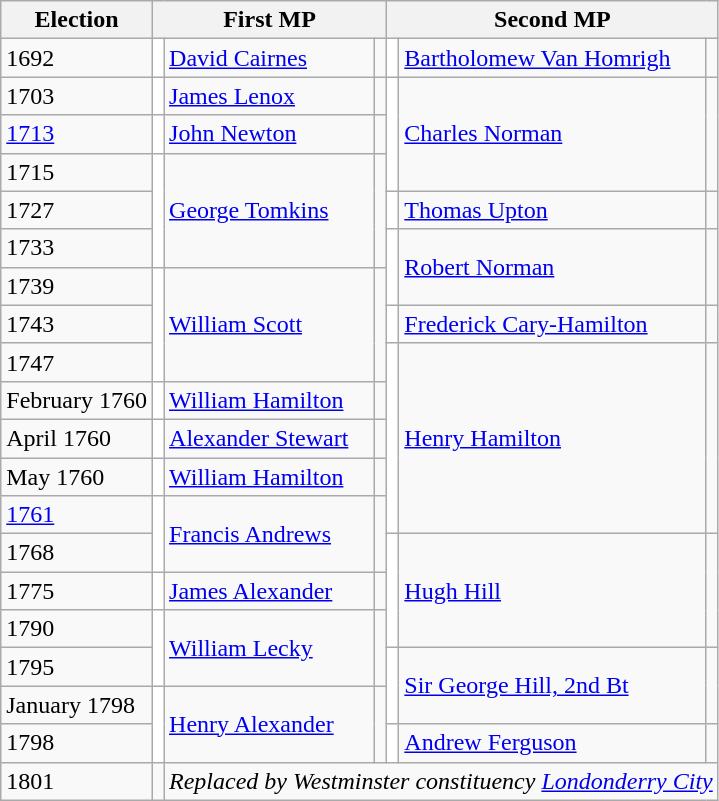<table class="wikitable">
<tr>
<th>Election</th>
<th colspan=3>First MP</th>
<th colspan=3>Second MP</th>
</tr>
<tr>
<td>1692</td>
<td style="background-color: white"></td>
<td><a href='#'>David Cairnes</a></td>
<td></td>
<td style="background-color: white"></td>
<td><a href='#'>Bartholomew Van Homrigh</a></td>
<td></td>
</tr>
<tr>
<td>1703</td>
<td style="background-color: white"></td>
<td><a href='#'>James Lenox</a></td>
<td></td>
<td rowspan="3" style="background-color: white"></td>
<td rowspan="3"><a href='#'>Charles Norman</a></td>
<td rowspan="3"></td>
</tr>
<tr>
<td><a href='#'>1713</a></td>
<td style="background-color: white"></td>
<td><a href='#'>John Newton</a></td>
<td></td>
</tr>
<tr>
<td>1715</td>
<td rowspan="3" style="background-color: white"></td>
<td rowspan="3"><a href='#'>George Tomkins</a></td>
<td rowspan="3"></td>
</tr>
<tr>
<td>1727</td>
<td style="background-color: white"></td>
<td><a href='#'>Thomas Upton</a></td>
<td></td>
</tr>
<tr>
<td>1733</td>
<td rowspan="2" style="background-color: white"></td>
<td rowspan="2"><a href='#'>Robert Norman</a></td>
<td rowspan="2"></td>
</tr>
<tr>
<td>1739</td>
<td rowspan="3" style="background-color: white"></td>
<td rowspan="3"><a href='#'>William Scott</a></td>
<td rowspan="3"></td>
</tr>
<tr>
<td>1743</td>
<td style="background-color: white"></td>
<td><a href='#'>Frederick Cary-Hamilton</a></td>
<td></td>
</tr>
<tr>
<td>1747</td>
<td rowspan="5" style="background-color: white"></td>
<td rowspan="5"><a href='#'>Henry Hamilton</a></td>
<td rowspan="5"></td>
</tr>
<tr>
<td>February 1760</td>
<td style="background-color: white"></td>
<td><a href='#'>William Hamilton</a></td>
<td></td>
</tr>
<tr>
<td>April 1760</td>
<td style="background-color: white"></td>
<td><a href='#'>Alexander Stewart</a></td>
<td></td>
</tr>
<tr>
<td>May 1760</td>
<td style="background-color: white"></td>
<td><a href='#'>William Hamilton</a></td>
<td></td>
</tr>
<tr>
<td><a href='#'>1761</a></td>
<td rowspan="2" style="background-color: white"></td>
<td rowspan="2"><a href='#'>Francis Andrews</a></td>
<td rowspan="2"></td>
</tr>
<tr>
<td>1768</td>
<td rowspan="3" style="background-color: white"></td>
<td rowspan="3"><a href='#'>Hugh Hill</a></td>
<td rowspan="3"></td>
</tr>
<tr>
<td>1775</td>
<td style="background-color: white"></td>
<td><a href='#'>James Alexander</a></td>
<td></td>
</tr>
<tr>
<td>1790</td>
<td rowspan="2" style="background-color: white"></td>
<td rowspan="2"><a href='#'>William Lecky</a></td>
<td rowspan="2"></td>
</tr>
<tr>
<td>1795</td>
<td rowspan="2" style="background-color: white"></td>
<td rowspan="2"><a href='#'>Sir George Hill, 2nd Bt</a></td>
<td rowspan="2"></td>
</tr>
<tr>
<td>January 1798</td>
<td rowspan="2" style="background-color: white"></td>
<td rowspan="2"><a href='#'>Henry Alexander</a></td>
<td rowspan="2"></td>
</tr>
<tr>
<td>1798</td>
<td style="background-color: white"></td>
<td><a href='#'>Andrew Ferguson</a></td>
<td></td>
</tr>
<tr>
<td>1801</td>
<td></td>
<td colspan = "5"><em>Replaced by Westminster constituency <a href='#'>Londonderry City</a></em></td>
</tr>
</table>
